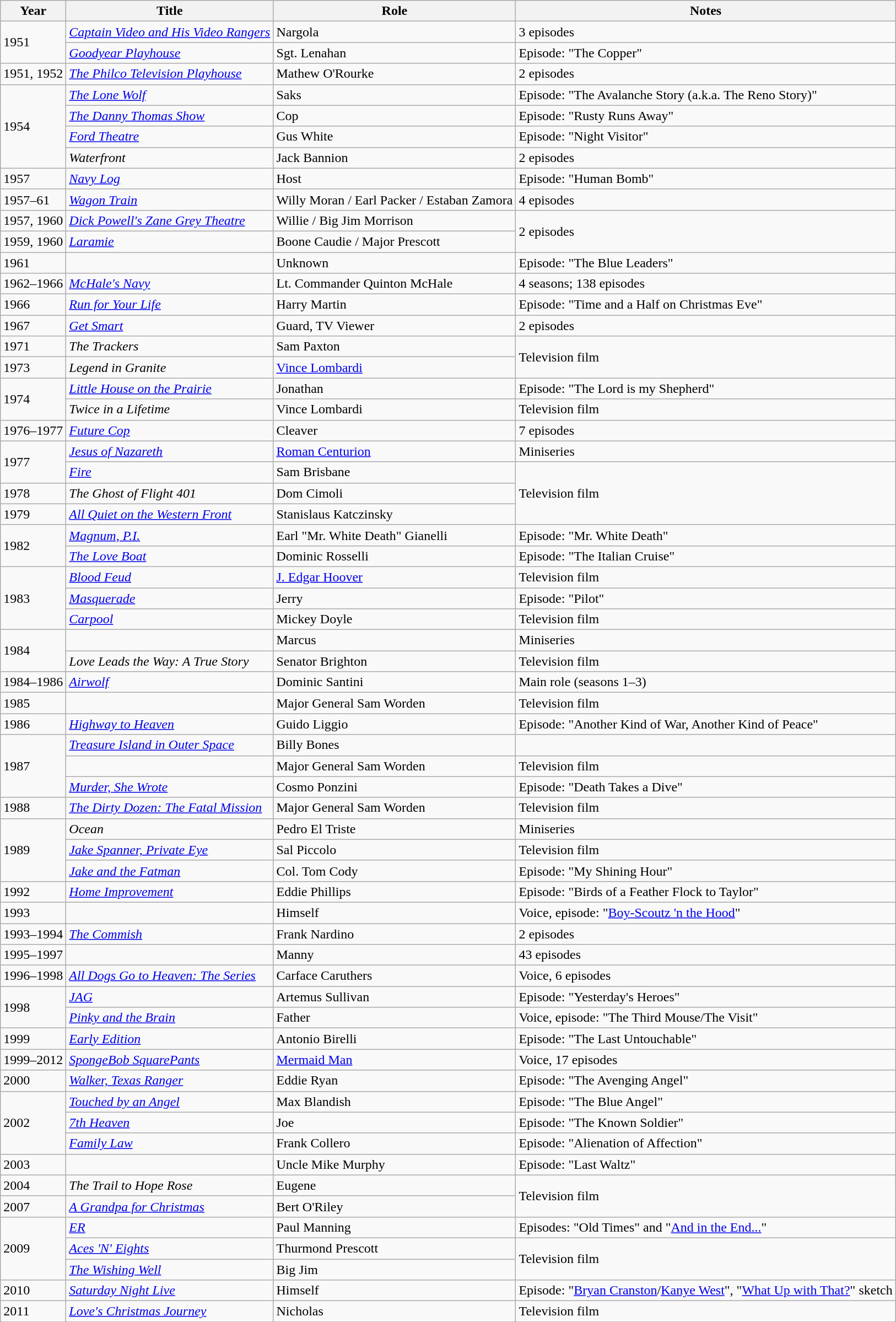<table class="wikitable sortable">
<tr>
<th>Year</th>
<th>Title</th>
<th>Role</th>
<th>Notes</th>
</tr>
<tr>
<td rowspan="2">1951</td>
<td><em><a href='#'>Captain Video and His Video Rangers</a></em></td>
<td>Nargola</td>
<td>3 episodes</td>
</tr>
<tr>
<td><em><a href='#'>Goodyear Playhouse</a></em></td>
<td>Sgt. Lenahan</td>
<td>Episode: "The Copper"</td>
</tr>
<tr>
<td>1951, 1952</td>
<td data-sort-value="Philco Television Playhouse, The"><em><a href='#'>The Philco Television Playhouse</a></em></td>
<td>Mathew O'Rourke</td>
<td>2 episodes</td>
</tr>
<tr>
<td rowspan="4">1954</td>
<td data-sort-value="Lone Wolf, The"><em><a href='#'>The Lone Wolf</a></em></td>
<td>Saks</td>
<td>Episode: "The Avalanche Story (a.k.a. The Reno Story)"</td>
</tr>
<tr>
<td data-sort-value="Danny Thomas Show, The"><em><a href='#'>The Danny Thomas Show</a></em></td>
<td>Cop</td>
<td>Episode: "Rusty Runs Away"</td>
</tr>
<tr>
<td><em><a href='#'>Ford Theatre</a></em></td>
<td>Gus White</td>
<td>Episode: "Night Visitor"</td>
</tr>
<tr>
<td><em>Waterfront</em></td>
<td>Jack Bannion</td>
<td>2 episodes</td>
</tr>
<tr>
<td>1957</td>
<td><em><a href='#'>Navy Log</a></em></td>
<td>Host</td>
<td>Episode: "Human Bomb"</td>
</tr>
<tr>
<td>1957–61</td>
<td><em><a href='#'>Wagon Train</a></em></td>
<td>Willy Moran / Earl Packer / Estaban Zamora</td>
<td>4 episodes</td>
</tr>
<tr>
<td>1957, 1960</td>
<td><em><a href='#'>Dick Powell's Zane Grey Theatre</a></em></td>
<td>Willie / Big Jim Morrison</td>
<td rowspan="2">2 episodes</td>
</tr>
<tr>
<td>1959, 1960</td>
<td><em><a href='#'>Laramie</a></em></td>
<td>Boone Caudie / Major Prescott</td>
</tr>
<tr>
<td>1961</td>
<td><em></em></td>
<td>Unknown</td>
<td>Episode: "The Blue Leaders"</td>
</tr>
<tr>
<td>1962–1966</td>
<td><em><a href='#'>McHale's Navy</a></em></td>
<td>Lt. Commander Quinton McHale</td>
<td>4 seasons; 138 episodes</td>
</tr>
<tr>
<td>1966</td>
<td><em><a href='#'>Run for Your Life</a></em></td>
<td>Harry Martin</td>
<td>Episode: "Time and a Half on Christmas Eve"</td>
</tr>
<tr>
<td>1967</td>
<td><em><a href='#'>Get Smart</a></em></td>
<td>Guard, TV Viewer</td>
<td>2 episodes</td>
</tr>
<tr>
<td>1971</td>
<td data-sort-value="Trackers, The"><em>The Trackers</em></td>
<td>Sam Paxton</td>
<td rowspan="2">Television film</td>
</tr>
<tr>
<td>1973</td>
<td><em>Legend in Granite</em></td>
<td><a href='#'>Vince Lombardi</a></td>
</tr>
<tr>
<td rowspan="2">1974</td>
<td><em><a href='#'>Little House on the Prairie</a></em></td>
<td>Jonathan</td>
<td>Episode: "The Lord is my Shepherd"</td>
</tr>
<tr>
<td><em>Twice in a Lifetime</em></td>
<td>Vince Lombardi</td>
<td>Television film</td>
</tr>
<tr>
<td>1976–1977</td>
<td><em><a href='#'>Future Cop</a></em></td>
<td>Cleaver</td>
<td>7 episodes</td>
</tr>
<tr>
<td rowspan="2">1977</td>
<td><em><a href='#'>Jesus of Nazareth</a></em></td>
<td><a href='#'>Roman Centurion</a></td>
<td>Miniseries</td>
</tr>
<tr>
<td><em><a href='#'>Fire</a></em></td>
<td>Sam Brisbane</td>
<td rowspan="3">Television film</td>
</tr>
<tr>
<td>1978</td>
<td data-sort-value="Ghost of Flight 401, The"><em>The Ghost of Flight 401</em></td>
<td>Dom Cimoli</td>
</tr>
<tr>
<td>1979</td>
<td><em><a href='#'>All Quiet on the Western Front</a></em></td>
<td>Stanislaus Katczinsky</td>
</tr>
<tr>
<td rowspan="2">1982</td>
<td><em><a href='#'>Magnum, P.I.</a></em></td>
<td>Earl "Mr. White Death" Gianelli</td>
<td>Episode: "Mr. White Death"</td>
</tr>
<tr>
<td data-sort-value="Love Boat, The"><em><a href='#'>The Love Boat</a></em></td>
<td>Dominic Rosselli</td>
<td>Episode: "The Italian Cruise"</td>
</tr>
<tr>
<td rowspan="3">1983</td>
<td><em><a href='#'>Blood Feud</a></em></td>
<td><a href='#'>J. Edgar Hoover</a></td>
<td>Television film</td>
</tr>
<tr>
<td><em><a href='#'>Masquerade</a></em></td>
<td>Jerry</td>
<td>Episode: "Pilot"</td>
</tr>
<tr>
<td><em><a href='#'>Carpool</a></em></td>
<td>Mickey Doyle</td>
<td>Television film</td>
</tr>
<tr>
<td rowspan="2">1984</td>
<td><em></em></td>
<td>Marcus</td>
<td>Miniseries</td>
</tr>
<tr>
<td><em>Love Leads the Way: A True Story</em></td>
<td>Senator Brighton</td>
<td>Television film</td>
</tr>
<tr>
<td>1984–1986</td>
<td><em><a href='#'>Airwolf</a></em></td>
<td>Dominic Santini</td>
<td>Main role (seasons 1–3)</td>
</tr>
<tr>
<td>1985</td>
<td><em></em></td>
<td>Major General Sam Worden</td>
<td>Television film</td>
</tr>
<tr>
<td>1986</td>
<td><em><a href='#'>Highway to Heaven</a></em></td>
<td>Guido Liggio</td>
<td>Episode: "Another Kind of War, Another Kind of Peace"</td>
</tr>
<tr>
<td rowspan="3">1987</td>
<td><em><a href='#'>Treasure Island in Outer Space</a></em></td>
<td>Billy Bones</td>
<td></td>
</tr>
<tr>
<td><em></em></td>
<td>Major General Sam Worden</td>
<td>Television film</td>
</tr>
<tr>
<td><em><a href='#'>Murder, She Wrote</a></em></td>
<td>Cosmo Ponzini</td>
<td>Episode: "Death Takes a Dive"</td>
</tr>
<tr>
<td>1988</td>
<td data-sort-value="Dirty Dozen: The Fatal Mission, The"><em><a href='#'>The Dirty Dozen: The Fatal Mission</a></em></td>
<td>Major General Sam Worden</td>
<td>Television film</td>
</tr>
<tr>
<td rowspan="3">1989</td>
<td><em>Ocean</em></td>
<td>Pedro El Triste</td>
<td>Miniseries</td>
</tr>
<tr>
<td><em><a href='#'>Jake Spanner, Private Eye</a></em></td>
<td>Sal Piccolo</td>
<td>Television film</td>
</tr>
<tr>
<td><em><a href='#'>Jake and the Fatman</a></em></td>
<td>Col. Tom Cody</td>
<td>Episode: "My Shining Hour"</td>
</tr>
<tr>
<td>1992</td>
<td><em><a href='#'>Home Improvement</a></em></td>
<td>Eddie Phillips</td>
<td>Episode: "Birds of a Feather Flock to Taylor"</td>
</tr>
<tr>
<td>1993</td>
<td><em></em></td>
<td>Himself</td>
<td>Voice, episode: "<a href='#'>Boy-Scoutz 'n the Hood</a>"</td>
</tr>
<tr>
<td>1993–1994</td>
<td data-sort-value="Commish, The"><em><a href='#'>The Commish</a></em></td>
<td>Frank Nardino</td>
<td>2 episodes</td>
</tr>
<tr>
<td>1995–1997</td>
<td><em></em></td>
<td>Manny</td>
<td>43 episodes</td>
</tr>
<tr>
<td>1996–1998</td>
<td><em><a href='#'>All Dogs Go to Heaven: The Series</a></em></td>
<td>Carface Caruthers</td>
<td>Voice, 6 episodes</td>
</tr>
<tr>
<td rowspan="2">1998</td>
<td><em><a href='#'>JAG</a></em></td>
<td>Artemus Sullivan</td>
<td>Episode: "Yesterday's Heroes"</td>
</tr>
<tr>
<td><em><a href='#'>Pinky and the Brain</a></em></td>
<td>Father</td>
<td>Voice, episode: "The Third Mouse/The Visit"</td>
</tr>
<tr>
<td>1999</td>
<td><em><a href='#'>Early Edition</a></em></td>
<td>Antonio Birelli</td>
<td>Episode: "The Last Untouchable"</td>
</tr>
<tr>
<td>1999–2012</td>
<td><em><a href='#'>SpongeBob SquarePants</a></em></td>
<td><a href='#'>Mermaid Man</a></td>
<td>Voice, 17 episodes</td>
</tr>
<tr>
<td>2000</td>
<td><em><a href='#'>Walker, Texas Ranger</a></em></td>
<td>Eddie Ryan</td>
<td>Episode: "The Avenging Angel"</td>
</tr>
<tr>
<td rowspan="3">2002</td>
<td><em><a href='#'>Touched by an Angel</a></em></td>
<td>Max Blandish</td>
<td>Episode: "The Blue Angel"</td>
</tr>
<tr>
<td><em><a href='#'>7th Heaven</a></em></td>
<td>Joe</td>
<td>Episode: "The Known Soldier"</td>
</tr>
<tr>
<td><em><a href='#'>Family Law</a></em></td>
<td>Frank Collero</td>
<td>Episode: "Alienation of Affection"</td>
</tr>
<tr>
<td>2003</td>
<td><em></em></td>
<td>Uncle Mike Murphy</td>
<td>Episode: "Last Waltz"</td>
</tr>
<tr>
<td>2004</td>
<td data-sort-value="Trail to Hope Rose, The"><em>The Trail to Hope Rose</em></td>
<td>Eugene</td>
<td rowspan="2">Television film</td>
</tr>
<tr>
<td>2007</td>
<td data-sort-value="Grandpa for Christmas, A"><em><a href='#'>A Grandpa for Christmas</a></em></td>
<td>Bert O'Riley</td>
</tr>
<tr>
<td rowspan="3">2009</td>
<td><em><a href='#'>ER</a></em></td>
<td>Paul Manning</td>
<td>Episodes: "Old Times" and "<a href='#'>And in the End...</a>"</td>
</tr>
<tr>
<td><em><a href='#'>Aces 'N' Eights</a></em></td>
<td>Thurmond Prescott</td>
<td rowspan="2">Television film</td>
</tr>
<tr>
<td data-sort-value="Wishing Well, The"><em><a href='#'>The Wishing Well</a></em></td>
<td>Big Jim</td>
</tr>
<tr>
<td>2010</td>
<td><em><a href='#'>Saturday Night Live</a></em></td>
<td>Himself</td>
<td>Episode: "<a href='#'>Bryan Cranston</a>/<a href='#'>Kanye West</a>", "<a href='#'>What Up with That?</a>" sketch</td>
</tr>
<tr>
<td>2011</td>
<td><em><a href='#'>Love's Christmas Journey</a></em></td>
<td>Nicholas</td>
<td>Television film</td>
</tr>
<tr>
</tr>
</table>
